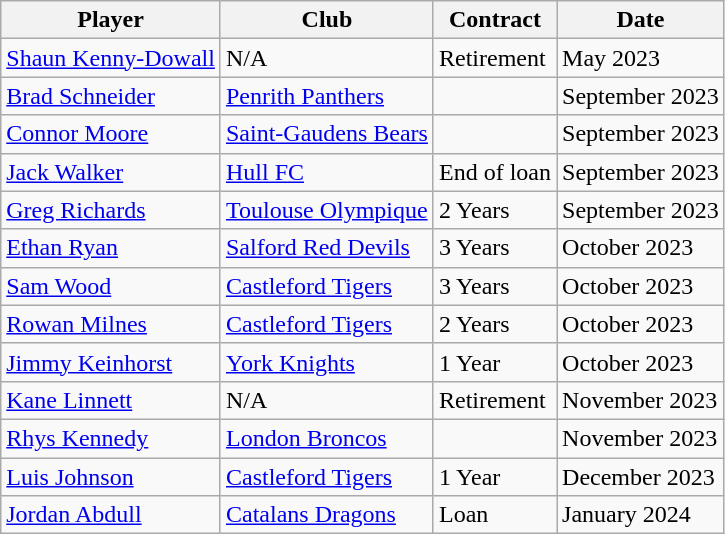<table class="wikitable">
<tr>
<th>Player</th>
<th>Club</th>
<th>Contract</th>
<th>Date</th>
</tr>
<tr>
<td> <a href='#'>Shaun Kenny-Dowall</a></td>
<td>N/A</td>
<td>Retirement</td>
<td>May 2023</td>
</tr>
<tr>
<td> <a href='#'>Brad Schneider</a></td>
<td> <a href='#'>Penrith Panthers</a></td>
<td></td>
<td>September 2023</td>
</tr>
<tr>
<td> <a href='#'>Connor Moore</a></td>
<td> <a href='#'>Saint-Gaudens Bears</a></td>
<td></td>
<td>September 2023</td>
</tr>
<tr>
<td> <a href='#'>Jack Walker</a></td>
<td> <a href='#'>Hull FC</a></td>
<td>End of loan</td>
<td>September 2023</td>
</tr>
<tr>
<td> <a href='#'>Greg Richards</a></td>
<td> <a href='#'>Toulouse Olympique</a></td>
<td>2 Years</td>
<td>September 2023</td>
</tr>
<tr>
<td> <a href='#'>Ethan Ryan</a></td>
<td> <a href='#'>Salford Red Devils</a></td>
<td>3 Years</td>
<td>October 2023</td>
</tr>
<tr>
<td> <a href='#'>Sam Wood</a></td>
<td> <a href='#'>Castleford Tigers</a></td>
<td>3 Years</td>
<td>October 2023</td>
</tr>
<tr>
<td> <a href='#'>Rowan Milnes</a></td>
<td> <a href='#'>Castleford Tigers</a></td>
<td>2 Years</td>
<td>October 2023</td>
</tr>
<tr>
<td> <a href='#'>Jimmy Keinhorst</a></td>
<td> <a href='#'>York Knights</a></td>
<td>1 Year</td>
<td>October 2023</td>
</tr>
<tr>
<td> <a href='#'>Kane Linnett</a></td>
<td>N/A</td>
<td>Retirement</td>
<td>November 2023</td>
</tr>
<tr>
<td> <a href='#'>Rhys Kennedy</a></td>
<td> <a href='#'>London Broncos</a></td>
<td></td>
<td>November 2023</td>
</tr>
<tr>
<td> <a href='#'>Luis Johnson</a></td>
<td> <a href='#'>Castleford Tigers</a></td>
<td>1 Year</td>
<td>December 2023</td>
</tr>
<tr>
<td> <a href='#'>Jordan Abdull</a></td>
<td> <a href='#'>Catalans Dragons</a></td>
<td>Loan</td>
<td>January 2024</td>
</tr>
</table>
